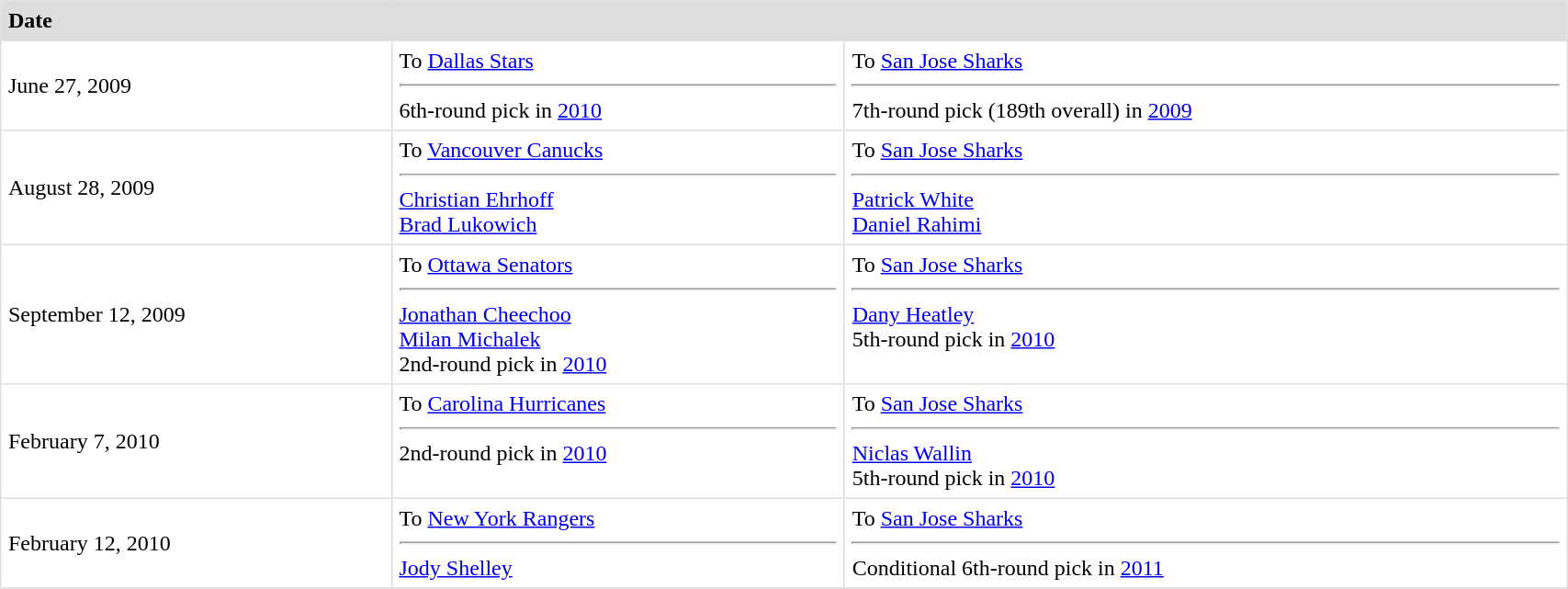<table border=1 style="border-collapse:collapse" bordercolor="#DFDFDF"  cellpadding="5" width=90%>
<tr bgcolor="#dddddd">
<td><strong>Date</strong></td>
<th colspan="2"></th>
</tr>
<tr>
<td>June 27, 2009</td>
<td valign="top">To <a href='#'>Dallas Stars</a> <hr>6th-round pick in <a href='#'>2010</a></td>
<td valign="top">To <a href='#'>San Jose Sharks</a> <hr>7th-round pick (189th overall) in <a href='#'>2009</a></td>
</tr>
<tr>
<td>August 28, 2009</td>
<td valign="top">To <a href='#'>Vancouver Canucks</a> <hr><a href='#'>Christian Ehrhoff</a><br><a href='#'>Brad Lukowich</a></td>
<td valign="top">To <a href='#'>San Jose Sharks</a> <hr><a href='#'>Patrick White</a><br><a href='#'>Daniel Rahimi</a></td>
</tr>
<tr>
<td>September 12, 2009</td>
<td valign="top">To <a href='#'>Ottawa Senators</a> <hr><a href='#'>Jonathan Cheechoo</a><br><a href='#'>Milan Michalek</a><br>2nd-round pick in <a href='#'>2010</a></td>
<td valign="top">To <a href='#'>San Jose Sharks</a> <hr><a href='#'>Dany Heatley</a><br>5th-round pick in <a href='#'>2010</a></td>
</tr>
<tr>
<td>February 7, 2010</td>
<td valign="top">To <a href='#'>Carolina Hurricanes</a> <hr>2nd-round pick in <a href='#'>2010</a></td>
<td valign="top">To <a href='#'>San Jose Sharks</a> <hr><a href='#'>Niclas Wallin</a><br>5th-round pick in <a href='#'>2010</a></td>
</tr>
<tr>
<td>February 12, 2010</td>
<td valign="top">To <a href='#'>New York Rangers</a> <hr><a href='#'>Jody Shelley</a></td>
<td valign="top">To <a href='#'>San Jose Sharks</a> <hr>Conditional 6th-round pick in <a href='#'>2011</a></td>
</tr>
<tr>
</tr>
</table>
